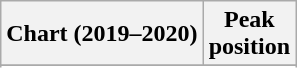<table class="wikitable sortable plainrowheaders" style="text-align:center">
<tr>
<th>Chart (2019–2020)</th>
<th>Peak<br>position</th>
</tr>
<tr>
</tr>
<tr>
</tr>
<tr>
</tr>
<tr>
</tr>
</table>
